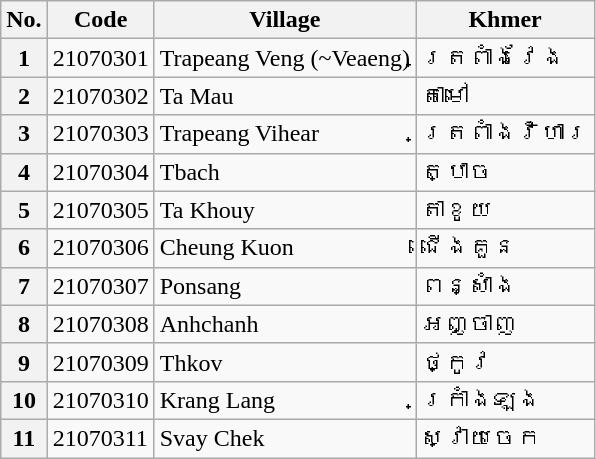<table class="wikitable sortable mw-collapsible">
<tr>
<th>No.</th>
<th>Code</th>
<th>Village</th>
<th>Khmer</th>
</tr>
<tr>
<th>1</th>
<td>21070301</td>
<td>Trapeang Veng (~Veaeng)</td>
<td>ត្រពាំងវែង</td>
</tr>
<tr>
<th>2</th>
<td>21070302</td>
<td>Ta Mau</td>
<td>តាមៅ</td>
</tr>
<tr>
<th>3</th>
<td>21070303</td>
<td>Trapeang Vihear</td>
<td>ត្រពាំងវិហារ</td>
</tr>
<tr>
<th>4</th>
<td>21070304</td>
<td>Tbach</td>
<td>ត្បាច</td>
</tr>
<tr>
<th>5</th>
<td>21070305</td>
<td>Ta Khouy</td>
<td>តាខូយ</td>
</tr>
<tr>
<th>6</th>
<td>21070306</td>
<td>Cheung Kuon</td>
<td>ជើងគួន</td>
</tr>
<tr>
<th>7</th>
<td>21070307</td>
<td>Ponsang</td>
<td>ពន្សាំង</td>
</tr>
<tr>
<th>8</th>
<td>21070308</td>
<td>Anhchanh</td>
<td>អញ្ចាញ</td>
</tr>
<tr>
<th>9</th>
<td>21070309</td>
<td>Thkov</td>
<td>ថ្កូវ</td>
</tr>
<tr>
<th>10</th>
<td>21070310</td>
<td>Krang Lang</td>
<td>ក្រាំងឡង</td>
</tr>
<tr>
<th>11</th>
<td>21070311</td>
<td>Svay Chek</td>
<td>ស្វាយចេក</td>
</tr>
</table>
